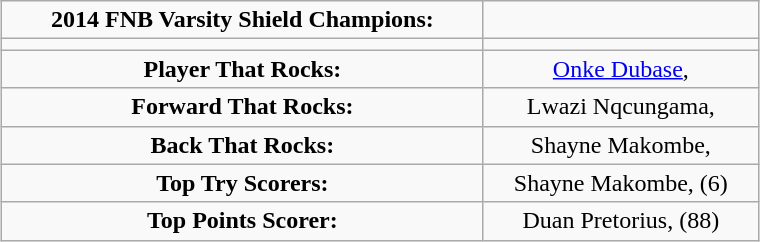<table class="wikitable" style="text-align: center; margin: 0 auto; width: 40%">
<tr>
<td><strong>2014 FNB Varsity Shield Champions:<br></strong></td>
<td></td>
</tr>
<tr>
<td></td>
<td></td>
</tr>
<tr>
<td><strong>Player That Rocks:</strong></td>
<td><a href='#'>Onke Dubase</a>, </td>
</tr>
<tr>
<td><strong>Forward That Rocks:</strong></td>
<td>Lwazi Nqcungama, </td>
</tr>
<tr>
<td><strong>Back That Rocks:</strong></td>
<td>Shayne Makombe, </td>
</tr>
<tr>
<td><strong>Top Try Scorers:</strong></td>
<td>Shayne Makombe,  (6)</td>
</tr>
<tr>
<td><strong>Top Points Scorer:</strong></td>
<td>Duan Pretorius,  (88)</td>
</tr>
</table>
